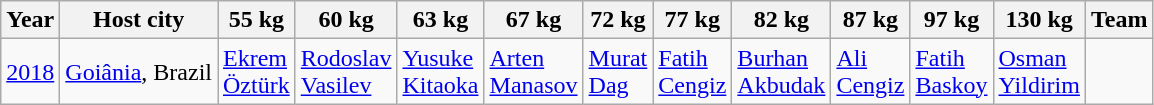<table class="wikitable">
<tr>
<th>Year</th>
<th>Host city</th>
<th>55 kg</th>
<th>60 kg</th>
<th>63 kg</th>
<th>67 kg</th>
<th>72 kg</th>
<th>77 kg</th>
<th>82 kg</th>
<th>87 kg</th>
<th>97 kg</th>
<th>130 kg</th>
<th>Team</th>
</tr>
<tr>
<td><a href='#'>2018</a></td>
<td> <a href='#'>Goiânia</a>, Brazil</td>
<td> <a href='#'>Ekrem<br>Öztürk</a></td>
<td> <a href='#'>Rodoslav<br>Vasilev</a></td>
<td> <a href='#'>Yusuke<br>Kitaoka</a></td>
<td> <a href='#'>Arten<br>Manasov</a></td>
<td> <a href='#'>Murat<br>Dag</a></td>
<td> <a href='#'>Fatih<br>Cengiz</a></td>
<td> <a href='#'>Burhan<br>Akbudak</a></td>
<td> <a href='#'>Ali<br>Cengiz</a></td>
<td> <a href='#'>Fatih<br>Baskoy</a></td>
<td> <a href='#'>Osman<br>Yildirim</a></td>
<td></td>
</tr>
</table>
